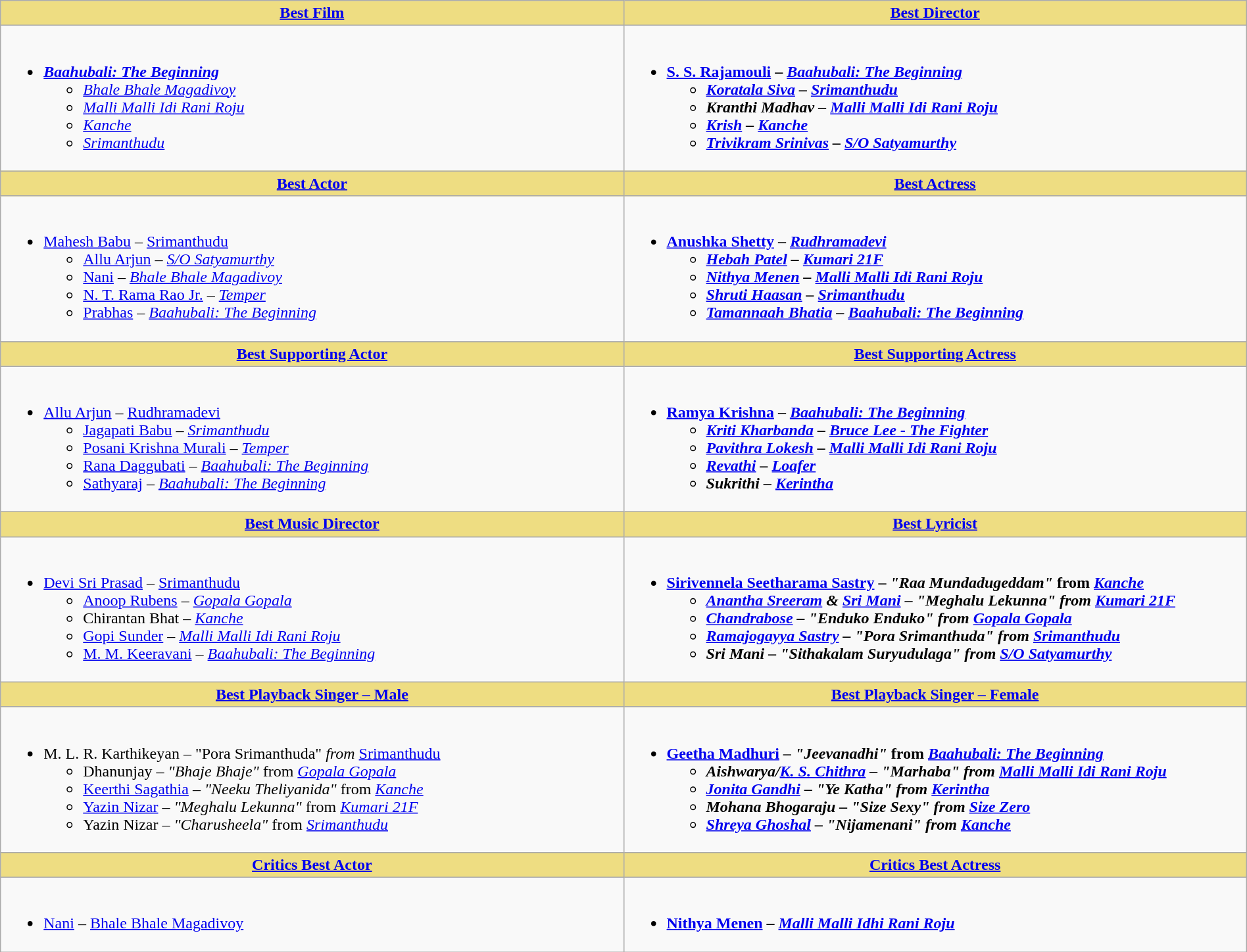<table class="wikitable" width=100% |>
<tr>
<th !  style="background:#eedd82; text-align:center; width:50%;"><a href='#'>Best Film</a></th>
<th !  style="background:#eedd82; text-align:center; width:50%;"><a href='#'>Best Director</a></th>
</tr>
<tr>
<td valign="top"><br><ul><li><strong><em><a href='#'>Baahubali: The Beginning</a></em></strong><ul><li><em><a href='#'>Bhale Bhale Magadivoy</a></em></li><li><em><a href='#'>Malli Malli Idi Rani Roju</a></em></li><li><em><a href='#'>Kanche</a></em></li><li><em><a href='#'>Srimanthudu</a></em></li></ul></li></ul></td>
<td valign="top"><br><ul><li><strong><a href='#'>S. S. Rajamouli</a> – <em><a href='#'>Baahubali: The Beginning</a><strong><em><ul><li><a href='#'>Koratala Siva</a> – </em><a href='#'>Srimanthudu</a><em></li><li>Kranthi Madhav – </em><a href='#'>Malli Malli Idi Rani Roju</a><em></li><li><a href='#'>Krish</a> – </em><a href='#'>Kanche</a><em></li><li><a href='#'>Trivikram Srinivas</a> – </em><a href='#'>S/O Satyamurthy</a><em></li></ul></li></ul></td>
</tr>
<tr>
<th ! style="background:#eedd82; text-align:center;"><a href='#'>Best Actor</a></th>
<th ! style="background:#eedd82; text-align:center;"><a href='#'>Best Actress</a></th>
</tr>
<tr>
<td><br><ul><li></strong><a href='#'>Mahesh Babu</a> – </em><a href='#'>Srimanthudu</a></em></strong><ul><li><a href='#'>Allu Arjun</a> – <em><a href='#'>S/O Satyamurthy</a></em></li><li><a href='#'>Nani</a> –  <em><a href='#'>Bhale Bhale Magadivoy</a></em></li><li><a href='#'>N. T. Rama Rao Jr.</a> – <em><a href='#'>Temper</a></em></li><li><a href='#'>Prabhas</a> – <em><a href='#'>Baahubali: The Beginning</a></em></li></ul></li></ul></td>
<td><br><ul><li><strong><a href='#'>Anushka Shetty</a> – <em><a href='#'>Rudhramadevi</a><strong><em><ul><li><a href='#'>Hebah Patel</a> – </em><a href='#'>Kumari 21F</a><em></li><li><a href='#'>Nithya Menen</a> – </em><a href='#'>Malli Malli Idi Rani Roju</a><em></li><li><a href='#'>Shruti Haasan</a> – </em><a href='#'>Srimanthudu</a><em></li><li><a href='#'>Tamannaah Bhatia</a> – </em><a href='#'>Baahubali: The Beginning</a><em></li></ul></li></ul></td>
</tr>
<tr>
<th ! style="background:#eedd82; text-align:center;"><a href='#'>Best Supporting Actor</a></th>
<th ! style="background:#eedd82; text-align:center;"><a href='#'>Best Supporting Actress</a></th>
</tr>
<tr>
<td><br><ul><li></strong><a href='#'>Allu Arjun</a> – </em><a href='#'>Rudhramadevi</a></em></strong><ul><li><a href='#'>Jagapati Babu</a> – <em><a href='#'>Srimanthudu</a></em></li><li><a href='#'>Posani Krishna Murali</a> – <em><a href='#'>Temper</a></em></li><li><a href='#'>Rana Daggubati</a> – <em><a href='#'>Baahubali: The Beginning</a></em></li><li><a href='#'>Sathyaraj</a> – <em><a href='#'>Baahubali: The Beginning</a></em></li></ul></li></ul></td>
<td><br><ul><li><strong><a href='#'>Ramya Krishna</a> – <em><a href='#'>Baahubali: The Beginning</a><strong><em><ul><li><a href='#'>Kriti Kharbanda</a> – </em><a href='#'>Bruce Lee - The Fighter</a><em></li><li><a href='#'>Pavithra Lokesh</a> – </em><a href='#'>Malli Malli Idi Rani Roju</a><em></li><li><a href='#'>Revathi</a> – </em><a href='#'>Loafer</a><em></li><li>Sukrithi – </em><a href='#'>Kerintha</a><em></li></ul></li></ul></td>
</tr>
<tr>
<th ! style="background:#eedd82; text-align:center;"><a href='#'>Best Music Director</a></th>
<th ! style="background:#eedd82; text-align:center;"><a href='#'>Best Lyricist</a></th>
</tr>
<tr>
<td><br><ul><li></strong><a href='#'>Devi Sri Prasad</a> – </em><a href='#'>Srimanthudu</a></em></strong><ul><li><a href='#'>Anoop Rubens</a> – <em><a href='#'>Gopala Gopala</a></em></li><li>Chirantan Bhat – <em><a href='#'>Kanche</a></em></li><li><a href='#'>Gopi Sunder</a> – <em><a href='#'>Malli Malli Idi Rani Roju</a></em></li><li><a href='#'>M. M. Keeravani</a> – <em><a href='#'>Baahubali: The Beginning</a></em></li></ul></li></ul></td>
<td><br><ul><li><strong><a href='#'>Sirivennela Seetharama Sastry</a> – <em>"Raa Mundadugeddam"</em> from <em><a href='#'>Kanche</a><strong><em><ul><li><a href='#'>Anantha Sreeram</a> & <a href='#'>Sri Mani</a> –  </em>"Meghalu Lekunna"<em> from </em><a href='#'>Kumari 21F</a><em></li><li><a href='#'>Chandrabose</a> – </em>"Enduko Enduko"<em> from </em><a href='#'>Gopala Gopala</a><em></li><li><a href='#'>Ramajogayya Sastry</a> – </em>"Pora Srimanthuda"<em> from </em><a href='#'>Srimanthudu</a><em></li><li>Sri Mani – </em>"Sithakalam Suryudulaga"<em> from </em><a href='#'>S/O Satyamurthy</a><em></li></ul></li></ul></td>
</tr>
<tr>
<th ! style="background:#eedd82; text-align:center;"><a href='#'>Best Playback Singer – Male</a></th>
<th ! style="background:#eedd82; text-align:center;"><a href='#'>Best Playback Singer – Female</a></th>
</tr>
<tr>
<td><br><ul><li></strong>M. L. R. Karthikeyan – </em>"Pora Srimanthuda"<em> from </em><a href='#'>Srimanthudu</a></em></strong><ul><li>Dhanunjay – <em>"Bhaje Bhaje"</em> from <em><a href='#'>Gopala Gopala</a></em></li><li><a href='#'>Keerthi Sagathia</a> – <em>"Neeku Theliyanida"</em> from <em><a href='#'>Kanche</a></em></li><li><a href='#'>Yazin Nizar</a> – <em>"Meghalu Lekunna"</em> from <em><a href='#'>Kumari 21F</a></em></li><li>Yazin Nizar – <em>"Charusheela"</em> from <em><a href='#'>Srimanthudu</a></em></li></ul></li></ul></td>
<td><br><ul><li><strong><a href='#'>Geetha Madhuri</a> – <em>"Jeevanadhi"</em> from <em><a href='#'>Baahubali: The Beginning</a><strong><em><ul><li>Aishwarya/<a href='#'>K. S. Chithra</a> – </em>"Marhaba"<em> from </em><a href='#'>Malli Malli Idi Rani Roju</a><em></li><li><a href='#'>Jonita Gandhi</a> – </em>"Ye Katha"<em> from </em><a href='#'>Kerintha</a><em></li><li>Mohana Bhogaraju – </em>"Size Sexy"<em> from </em><a href='#'>Size Zero</a><em></li><li><a href='#'>Shreya Ghoshal</a> – </em>"Nijamenani"<em> from </em><a href='#'>Kanche</a><em></li></ul></li></ul></td>
</tr>
<tr>
<th ! style="background:#eedd82; text-align:center;"><a href='#'>Critics Best Actor</a></th>
<th ! style="background:#eedd82; text-align:center;"><a href='#'></strong>Critics Best Actress<strong></a></th>
</tr>
<tr>
<td><br><ul><li></strong><a href='#'>Nani</a><strong> </strong>– </em><a href='#'>Bhale Bhale Magadivoy</a></em></strong></li></ul></td>
<td><br><ul><li><strong><a href='#'>Nithya Menen</a></strong> <strong>– <em><a href='#'>Malli Malli Idhi Rani Roju</a><strong><em></li></ul></td>
</tr>
</table>
